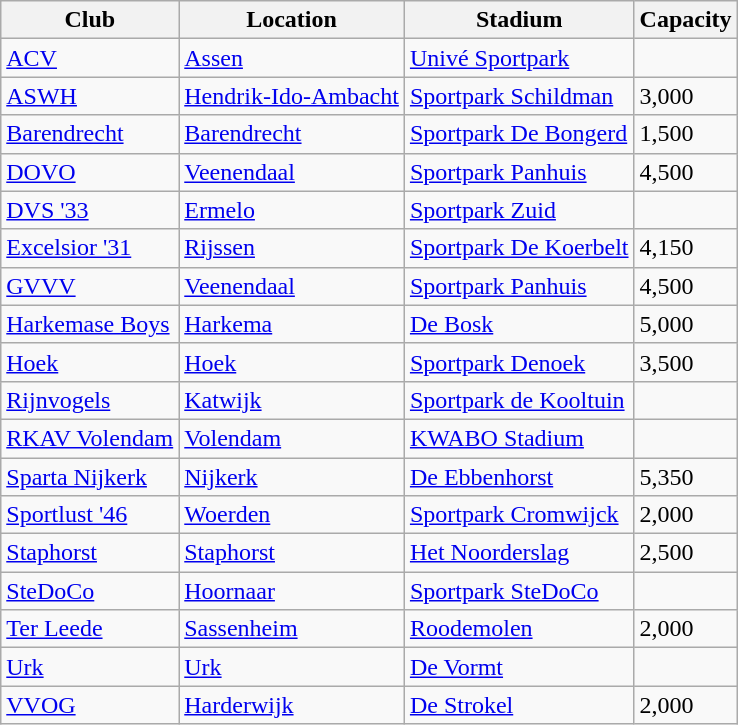<table class="wikitable sortable">
<tr>
<th>Club</th>
<th>Location</th>
<th>Stadium</th>
<th>Capacity</th>
</tr>
<tr>
<td><a href='#'>ACV</a></td>
<td><a href='#'>Assen</a></td>
<td><a href='#'>Univé Sportpark</a></td>
<td></td>
</tr>
<tr>
<td><a href='#'>ASWH</a></td>
<td><a href='#'>Hendrik-Ido-Ambacht</a></td>
<td><a href='#'>Sportpark Schildman</a></td>
<td>3,000</td>
</tr>
<tr>
<td><a href='#'>Barendrecht</a></td>
<td><a href='#'>Barendrecht</a></td>
<td><a href='#'>Sportpark De Bongerd</a></td>
<td>1,500</td>
</tr>
<tr>
<td><a href='#'>DOVO</a></td>
<td><a href='#'>Veenendaal</a></td>
<td><a href='#'>Sportpark Panhuis</a></td>
<td>4,500</td>
</tr>
<tr>
<td><a href='#'>DVS '33</a></td>
<td><a href='#'>Ermelo</a></td>
<td><a href='#'>Sportpark Zuid</a></td>
<td></td>
</tr>
<tr>
<td><a href='#'>Excelsior '31</a></td>
<td><a href='#'>Rijssen</a></td>
<td><a href='#'>Sportpark De Koerbelt</a></td>
<td>4,150</td>
</tr>
<tr>
<td><a href='#'>GVVV</a></td>
<td><a href='#'>Veenendaal</a></td>
<td><a href='#'>Sportpark Panhuis</a></td>
<td>4,500</td>
</tr>
<tr>
<td><a href='#'>Harkemase Boys</a></td>
<td><a href='#'>Harkema</a></td>
<td><a href='#'>De Bosk</a></td>
<td>5,000</td>
</tr>
<tr>
<td><a href='#'>Hoek</a></td>
<td><a href='#'>Hoek</a></td>
<td><a href='#'>Sportpark Denoek</a></td>
<td>3,500</td>
</tr>
<tr>
<td><a href='#'>Rijnvogels</a></td>
<td><a href='#'>Katwijk</a></td>
<td><a href='#'>Sportpark de Kooltuin</a></td>
<td></td>
</tr>
<tr>
<td><a href='#'>RKAV Volendam</a></td>
<td><a href='#'>Volendam</a></td>
<td><a href='#'>KWABO Stadium</a></td>
<td></td>
</tr>
<tr>
<td><a href='#'>Sparta Nijkerk</a></td>
<td><a href='#'>Nijkerk</a></td>
<td><a href='#'>De Ebbenhorst</a></td>
<td>5,350</td>
</tr>
<tr>
<td><a href='#'>Sportlust '46</a></td>
<td><a href='#'>Woerden</a></td>
<td><a href='#'>Sportpark Cromwijck</a></td>
<td>2,000</td>
</tr>
<tr>
<td><a href='#'>Staphorst</a></td>
<td><a href='#'>Staphorst</a></td>
<td><a href='#'>Het Noorderslag</a></td>
<td>2,500</td>
</tr>
<tr>
<td><a href='#'>SteDoCo</a></td>
<td><a href='#'>Hoornaar</a></td>
<td><a href='#'>Sportpark SteDoCo</a></td>
<td></td>
</tr>
<tr>
<td><a href='#'>Ter Leede</a></td>
<td><a href='#'>Sassenheim</a></td>
<td><a href='#'>Roodemolen</a></td>
<td>2,000</td>
</tr>
<tr>
<td><a href='#'>Urk</a></td>
<td><a href='#'>Urk</a></td>
<td><a href='#'>De Vormt</a></td>
<td></td>
</tr>
<tr>
<td><a href='#'>VVOG</a></td>
<td><a href='#'>Harderwijk</a></td>
<td><a href='#'>De Strokel</a></td>
<td>2,000</td>
</tr>
</table>
